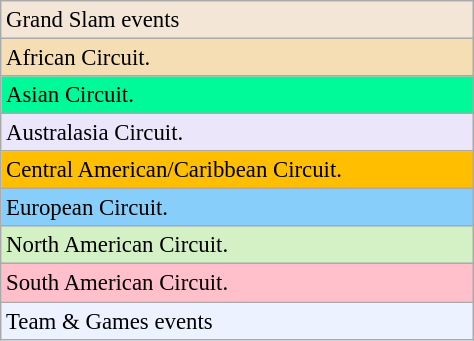<table class=wikitable style=font-size:95%;width:25%>
<tr style="background:#F3E6D7">
<td>Grand Slam events</td>
</tr>
<tr style="background:#F5DEB3;">
<td>African Circuit.</td>
</tr>
<tr style="background:#00FA9A;">
<td>Asian Circuit.</td>
</tr>
<tr style="background:#ebe6fa;">
<td>Australasia Circuit.</td>
</tr>
<tr style="background:#FFBF00;">
<td>Central American/Caribbean Circuit.</td>
</tr>
<tr style="background:#87CEFA;">
<td>European Circuit.</td>
</tr>
<tr style="background:#D4F1C5;">
<td>North American Circuit.</td>
</tr>
<tr style="background:#FFC0CB;">
<td>South American Circuit.</td>
</tr>
<tr style="background:#ECF2FF;">
<td>Team & Games events</td>
</tr>
</table>
